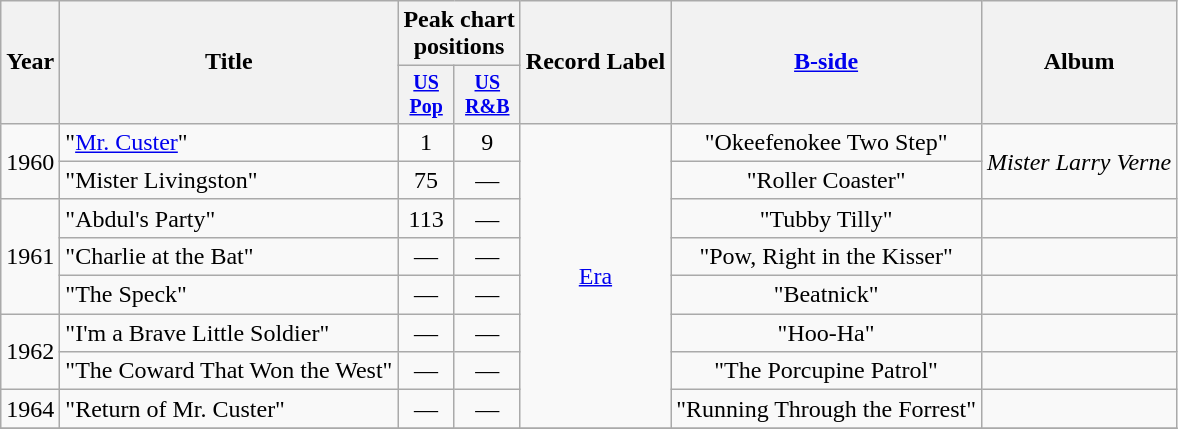<table class="wikitable" style=text-align:center;>
<tr>
<th rowspan="2">Year</th>
<th rowspan="2">Title</th>
<th colspan="2">Peak chart<br>positions</th>
<th rowspan="2">Record Label</th>
<th rowspan="2"><a href='#'>B-side</a></th>
<th rowspan="2">Album</th>
</tr>
<tr style="font-size:smaller;">
<th align=centre><a href='#'>US<br>Pop</a></th>
<th align=centre><a href='#'>US<br>R&B</a></th>
</tr>
<tr>
<td rowspan="2">1960</td>
<td align=left>"<a href='#'>Mr. Custer</a>"</td>
<td>1</td>
<td>9</td>
<td rowspan="8"><a href='#'>Era</a></td>
<td rowspan="1">"Okeefenokee Two Step"</td>
<td rowspan="2"><em>Mister Larry Verne</em></td>
</tr>
<tr>
<td align=left>"Mister Livingston"</td>
<td>75</td>
<td>—</td>
<td rowspan="1">"Roller Coaster"</td>
</tr>
<tr>
<td rowspan="3">1961</td>
<td align=left>"Abdul's Party"</td>
<td>113</td>
<td>—</td>
<td rowspan="1">"Tubby Tilly"</td>
<td rowspan="1"></td>
</tr>
<tr>
<td align=left>"Charlie at the Bat"</td>
<td>—</td>
<td>—</td>
<td rowspan="1">"Pow, Right in the Kisser"</td>
<td rowspan="1"></td>
</tr>
<tr>
<td align=left>"The Speck"</td>
<td>—</td>
<td>—</td>
<td rowspan="1">"Beatnick"</td>
<td rowspan="1"></td>
</tr>
<tr>
<td rowspan="2">1962</td>
<td align=left>"I'm a Brave Little Soldier"</td>
<td>—</td>
<td>—</td>
<td rowspan="1">"Hoo-Ha"</td>
<td rowspan="1"></td>
</tr>
<tr>
<td align=left>"The Coward That Won the West"</td>
<td>—</td>
<td>—</td>
<td rowspan="1">"The Porcupine Patrol"</td>
<td rowspan="1"></td>
</tr>
<tr>
<td rowspan="1">1964</td>
<td align=left>"Return of Mr. Custer"</td>
<td>—</td>
<td>—</td>
<td rowspan="1">"Running Through the Forrest"</td>
<td rowspan="1"></td>
</tr>
<tr>
</tr>
</table>
